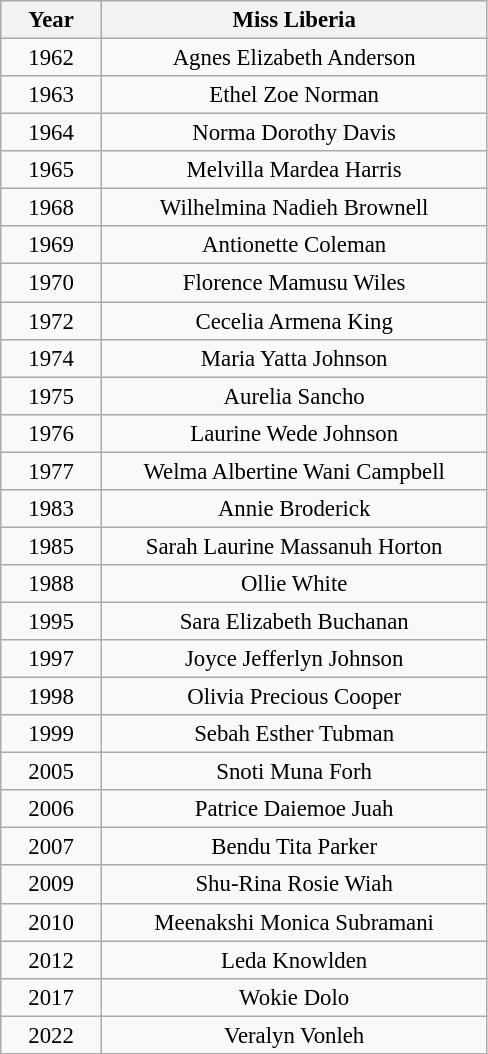<table class="wikitable sortable" style="font-size: 95%; text-align:center">
<tr>
<th width="60">Year</th>
<th width="250">Miss Liberia</th>
</tr>
<tr>
<td>1962</td>
<td>Agnes Elizabeth Anderson</td>
</tr>
<tr>
<td>1963</td>
<td>Ethel Zoe Norman</td>
</tr>
<tr>
<td>1964</td>
<td>Norma Dorothy Davis</td>
</tr>
<tr>
<td>1965</td>
<td>Melvilla Mardea Harris</td>
</tr>
<tr>
<td>1968</td>
<td>Wilhelmina Nadieh Brownell</td>
</tr>
<tr>
<td>1969</td>
<td>Antionette Coleman</td>
</tr>
<tr>
<td>1970</td>
<td>Florence Mamusu Wiles</td>
</tr>
<tr>
<td>1972</td>
<td>Cecelia Armena King</td>
</tr>
<tr>
<td>1974</td>
<td>Maria Yatta Johnson</td>
</tr>
<tr>
<td>1975</td>
<td>Aurelia Sancho</td>
</tr>
<tr>
<td>1976</td>
<td>Laurine Wede Johnson</td>
</tr>
<tr>
<td>1977</td>
<td>Welma Albertine Wani Campbell</td>
</tr>
<tr>
<td>1983</td>
<td>Annie Broderick</td>
</tr>
<tr>
<td>1985</td>
<td>Sarah Laurine Massanuh Horton</td>
</tr>
<tr>
<td>1988</td>
<td>Ollie White</td>
</tr>
<tr>
<td>1995</td>
<td>Sara Elizabeth Buchanan</td>
</tr>
<tr>
<td>1997</td>
<td>Joyce Jefferlyn Johnson</td>
</tr>
<tr>
<td>1998</td>
<td>Olivia Precious Cooper</td>
</tr>
<tr>
<td>1999</td>
<td>Sebah Esther Tubman</td>
</tr>
<tr>
<td>2005</td>
<td>Snoti Muna Forh</td>
</tr>
<tr>
<td>2006</td>
<td>Patrice Daiemoe Juah</td>
</tr>
<tr>
<td>2007</td>
<td>Bendu Tita Parker</td>
</tr>
<tr>
<td>2009</td>
<td>Shu-Rina Rosie Wiah</td>
</tr>
<tr>
<td>2010</td>
<td>Meenakshi Monica Subramani</td>
</tr>
<tr>
<td>2012</td>
<td>Leda Knowlden</td>
</tr>
<tr>
<td>2017</td>
<td>Wokie Dolo</td>
</tr>
<tr>
<td>2022</td>
<td>Veralyn Vonleh</td>
</tr>
</table>
